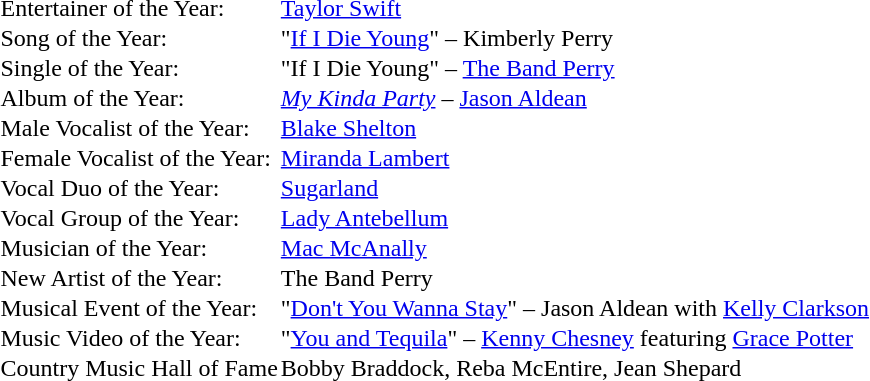<table cellspacing="0" border="0" cellpadding="1">
<tr>
<td>Entertainer of the Year:</td>
<td><a href='#'>Taylor Swift</a></td>
</tr>
<tr>
<td>Song of the Year:</td>
<td>"<a href='#'>If I Die Young</a>" – Kimberly Perry</td>
</tr>
<tr>
<td>Single of the Year:</td>
<td>"If I Die Young" – <a href='#'>The Band Perry</a></td>
</tr>
<tr>
<td>Album of the Year:</td>
<td><em><a href='#'>My Kinda Party</a></em> – <a href='#'>Jason Aldean</a></td>
</tr>
<tr>
<td>Male Vocalist of the Year:</td>
<td><a href='#'>Blake Shelton</a></td>
</tr>
<tr>
<td>Female Vocalist of the Year:</td>
<td><a href='#'>Miranda Lambert</a></td>
</tr>
<tr>
<td>Vocal Duo of the Year:</td>
<td><a href='#'>Sugarland</a></td>
</tr>
<tr>
<td>Vocal Group of the Year:</td>
<td><a href='#'>Lady Antebellum</a></td>
</tr>
<tr>
<td>Musician of the Year:</td>
<td><a href='#'>Mac McAnally</a></td>
</tr>
<tr>
<td>New Artist of the Year:</td>
<td>The Band Perry</td>
</tr>
<tr>
<td>Musical Event of the Year:</td>
<td>"<a href='#'>Don't You Wanna Stay</a>" – Jason Aldean with <a href='#'>Kelly Clarkson</a></td>
</tr>
<tr>
<td>Music Video of the Year:</td>
<td>"<a href='#'>You and Tequila</a>" – <a href='#'>Kenny Chesney</a> featuring <a href='#'>Grace Potter</a></td>
</tr>
<tr>
<td>Country Music Hall of Fame</td>
<td>Bobby Braddock, Reba McEntire, Jean Shepard</td>
</tr>
</table>
